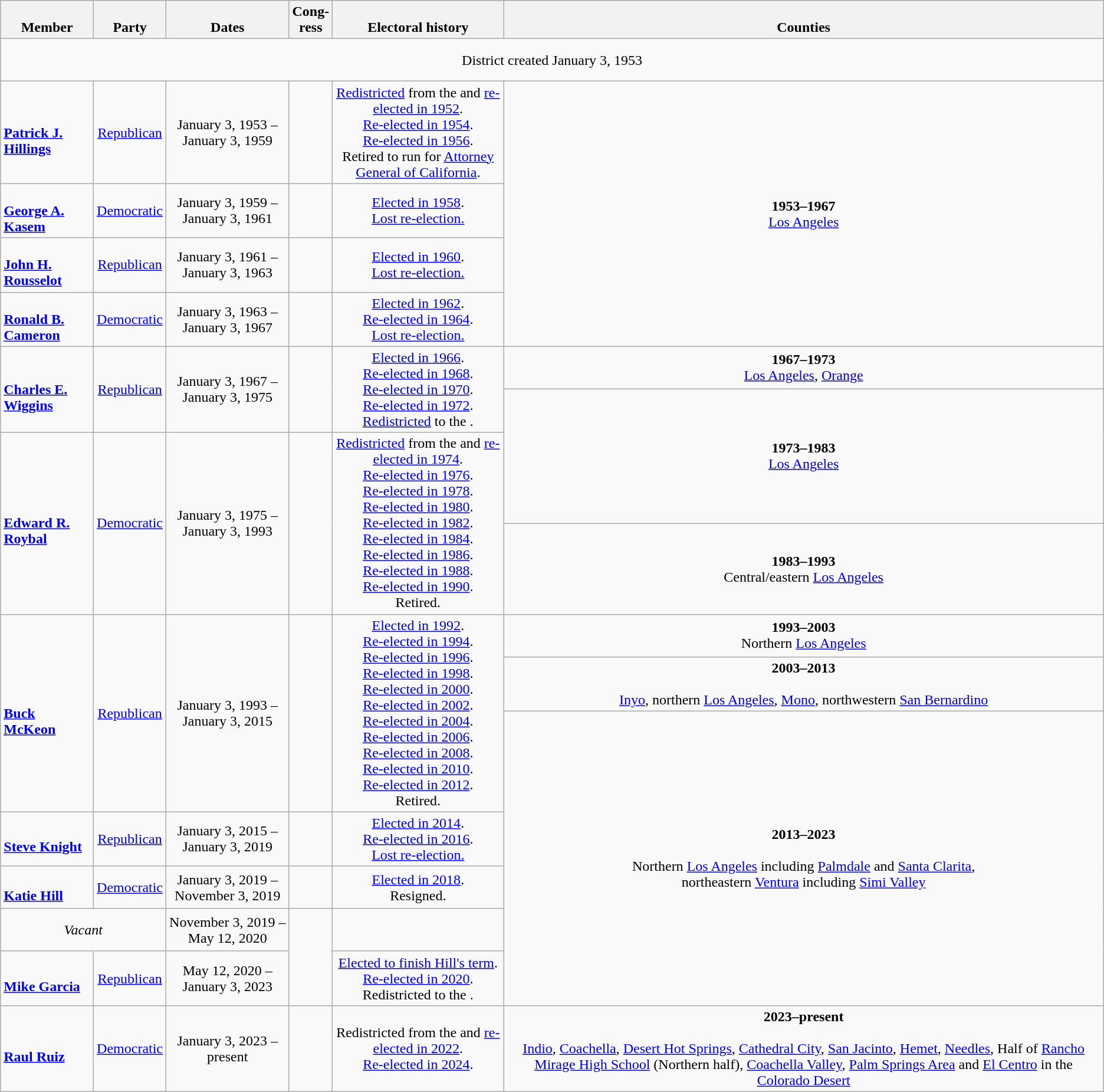<table class=wikitable style="text-align:center">
<tr valign="bottom">
<th>Member</th>
<th>Party</th>
<th>Dates</th>
<th>Cong-<br>ress</th>
<th>Electoral history</th>
<th>Counties</th>
</tr>
<tr style="height:3em">
<td colspan=6>District created January 3, 1953</td>
</tr>
<tr style="height:3em">
<td align=left><br><strong><a href='#'>Patrick J. Hillings</a></strong><br></td>
<td><a href='#'>Republican</a></td>
<td nowrap>January 3, 1953 –<br>January 3, 1959</td>
<td></td>
<td><a href='#'>Redistricted</a> from the  and <a href='#'>re-elected in 1952</a>.<br><a href='#'>Re-elected in 1954</a>.<br><a href='#'>Re-elected in 1956</a>.<br>Retired to run for <a href='#'>Attorney General of California</a>.</td>
<td rowspan=4><strong>1953–1967</strong><br><a href='#'>Los Angeles</a></td>
</tr>
<tr style="height:3em">
<td align=left><br><strong><a href='#'>George A. Kasem</a></strong><br></td>
<td><a href='#'>Democratic</a></td>
<td nowrap>January 3, 1959 –<br>January 3, 1961</td>
<td></td>
<td><a href='#'>Elected in 1958</a>.<br><a href='#'>Lost re-election.</a></td>
</tr>
<tr style="height:3em">
<td align=left><br><strong><a href='#'>John H. Rousselot</a></strong><br></td>
<td><a href='#'>Republican</a></td>
<td nowrap>January 3, 1961 –<br>January 3, 1963</td>
<td></td>
<td><a href='#'>Elected in 1960</a>.<br><a href='#'>Lost re-election.</a></td>
</tr>
<tr style="height:3em">
<td align=left><br><strong><a href='#'>Ronald B. Cameron</a></strong><br></td>
<td><a href='#'>Democratic</a></td>
<td nowrap>January 3, 1963 –<br>January 3, 1967</td>
<td></td>
<td><a href='#'>Elected in 1962</a>.<br><a href='#'>Re-elected in 1964</a>.<br><a href='#'>Lost re-election.</a></td>
</tr>
<tr style="height:3em">
<td rowspan=2 align=left><br><strong><a href='#'>Charles E. Wiggins</a></strong><br></td>
<td rowspan=2 ><a href='#'>Republican</a></td>
<td rowspan=2 nowrap>January 3, 1967 –<br>January 3, 1975</td>
<td rowspan=2></td>
<td rowspan=2><a href='#'>Elected in 1966</a>.<br><a href='#'>Re-elected in 1968</a>.<br><a href='#'>Re-elected in 1970</a>.<br><a href='#'>Re-elected in 1972</a>.<br><a href='#'>Redistricted</a> to the .</td>
<td><strong>1967–1973</strong><br><a href='#'>Los Angeles</a>, <a href='#'>Orange</a></td>
</tr>
<tr style="height:3em">
<td rowspan=2><strong>1973–1983</strong><br><a href='#'>Los Angeles</a></td>
</tr>
<tr style="height:3em">
<td rowspan=2 align=left><br><strong><a href='#'>Edward R. Roybal</a></strong><br></td>
<td rowspan=2 ><a href='#'>Democratic</a></td>
<td rowspan=2 nowrap>January 3, 1975 –<br>January 3, 1993</td>
<td rowspan=2></td>
<td rowspan=2><a href='#'>Redistricted</a> from the  and <a href='#'>re-elected in 1974</a>.<br><a href='#'>Re-elected in 1976</a>.<br><a href='#'>Re-elected in 1978</a>.<br><a href='#'>Re-elected in 1980</a>.<br><a href='#'>Re-elected in 1982</a>.<br><a href='#'>Re-elected in 1984</a>.<br><a href='#'>Re-elected in 1986</a>.<br><a href='#'>Re-elected in 1988</a>.<br><a href='#'>Re-elected in 1990</a>.<br>Retired.</td>
</tr>
<tr style="height:3em">
<td><strong>1983–1993</strong><br>Central/eastern <a href='#'>Los Angeles</a></td>
</tr>
<tr style="height:3em">
<td align=left rowspan=3><br><strong><a href='#'>Buck McKeon</a></strong><br></td>
<td rowspan=3 ><a href='#'>Republican</a></td>
<td rowspan=3 nowrap>January 3, 1993 –<br>January 3, 2015</td>
<td rowspan=3></td>
<td rowspan=3><a href='#'>Elected in 1992</a>.<br><a href='#'>Re-elected in 1994</a>.<br><a href='#'>Re-elected in 1996</a>.<br><a href='#'>Re-elected in 1998</a>.<br><a href='#'>Re-elected in 2000</a>.<br><a href='#'>Re-elected in 2002</a>.<br><a href='#'>Re-elected in 2004</a>.<br><a href='#'>Re-elected in 2006</a>.<br><a href='#'>Re-elected in 2008</a>.<br><a href='#'>Re-elected in 2010</a>.<br><a href='#'>Re-elected in 2012</a>.<br>Retired.</td>
<td><strong>1993–2003</strong><br>Northern <a href='#'>Los Angeles</a></td>
</tr>
<tr style="height:3em">
<td><strong>2003–2013</strong><br><br><a href='#'>Inyo</a>, northern <a href='#'>Los Angeles</a>, <a href='#'>Mono</a>, northwestern <a href='#'>San Bernardino</a></td>
</tr>
<tr style="height:3em">
<td rowspan=5><strong>2013–2023</strong><br><br>Northern <a href='#'>Los Angeles</a> including <a href='#'>Palmdale</a> and <a href='#'>Santa Clarita</a>,<br>northeastern <a href='#'>Ventura</a> including <a href='#'>Simi Valley</a></td>
</tr>
<tr style="height:3em">
<td align=left><br><strong><a href='#'>Steve Knight</a></strong><br></td>
<td><a href='#'>Republican</a></td>
<td nowrap>January 3, 2015 –<br>January 3, 2019</td>
<td></td>
<td><a href='#'>Elected in 2014</a>.<br><a href='#'>Re-elected in 2016</a>.<br><a href='#'>Lost re-election.</a></td>
</tr>
<tr style="height:3em">
<td align=left><br><strong><a href='#'>Katie Hill</a></strong><br></td>
<td><a href='#'>Democratic</a></td>
<td nowrap>January 3, 2019 –<br>November 3, 2019</td>
<td rowspan=1></td>
<td><a href='#'>Elected in 2018</a>.<br>Resigned.</td>
</tr>
<tr style="height:3em">
<td colspan=2><em>Vacant</em></td>
<td nowrap>November 3, 2019 –<br>May 12, 2020</td>
<td rowspan=2></td>
</tr>
<tr style="height:3em">
<td align=left><br><strong><a href='#'>Mike Garcia</a></strong><br></td>
<td><a href='#'>Republican</a></td>
<td nowrap>May 12, 2020 –<br>January 3, 2023</td>
<td><a href='#'>Elected to finish Hill's term</a>.<br><a href='#'>Re-elected in 2020</a>.<br>Redistricted to the .</td>
</tr>
<tr style="height:3em">
<td align=left><br><strong><a href='#'>Raul Ruiz</a></strong><br></td>
<td><a href='#'>Democratic</a></td>
<td nowrap>January 3, 2023 –<br>present</td>
<td></td>
<td>Redistricted from the  and <a href='#'>re-elected in 2022</a>.<br><a href='#'>Re-elected in 2024</a>.</td>
<td><strong>2023–present</strong><br><br><a href='#'>Indio</a>, <a href='#'>Coachella</a>, <a href='#'>Desert Hot Springs</a>, <a href='#'>Cathedral City</a>, <a href='#'>San Jacinto</a>, <a href='#'>Hemet</a>, <a href='#'>Needles</a>, Half of <a href='#'>Rancho Mirage High School</a> (Northern half), <a href='#'>Coachella Valley</a>, <a href='#'>Palm Springs Area</a> and <a href='#'>El Centro</a> in the <a href='#'>Colorado Desert</a><br></td>
</tr>
</table>
